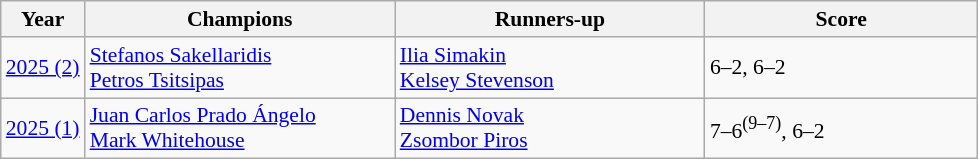<table class="wikitable" style="font-size:90%">
<tr>
<th>Year</th>
<th width="200">Champions</th>
<th width="200">Runners-up</th>
<th width="175">Score</th>
</tr>
<tr>
<td><a href='#'>2025 (2)</a></td>
<td> <a href='#'>Stefanos Sakellaridis</a><br> <a href='#'>Petros Tsitsipas</a></td>
<td> <a href='#'>Ilia Simakin</a><br> <a href='#'>Kelsey Stevenson</a></td>
<td>6–2, 6–2</td>
</tr>
<tr>
<td><a href='#'>2025 (1)</a></td>
<td> <a href='#'>Juan Carlos Prado Ángelo</a><br> <a href='#'>Mark Whitehouse</a></td>
<td> <a href='#'>Dennis Novak</a><br> <a href='#'>Zsombor Piros</a></td>
<td>7–6<sup>(9–7)</sup>, 6–2</td>
</tr>
</table>
